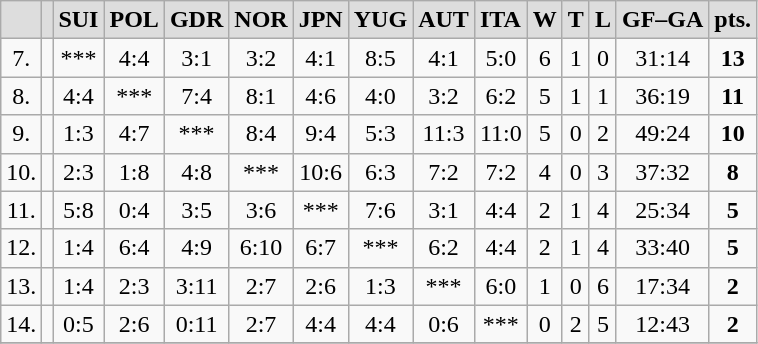<table class="wikitable">
<tr bgcolor="#dddddd">
<td></td>
<td></td>
<td><strong>SUI</strong></td>
<td><strong>POL</strong></td>
<td><strong>GDR</strong></td>
<td><strong>NOR</strong></td>
<td><strong>JPN</strong></td>
<td><strong>YUG</strong></td>
<td><strong>AUT</strong></td>
<td><strong>ITA</strong></td>
<td><strong>W</strong></td>
<td><strong>T</strong></td>
<td><strong>L</strong></td>
<td><strong>GF–GA</strong></td>
<td><strong>pts.</strong></td>
</tr>
<tr align=center>
<td>7.</td>
<td align=left></td>
<td>***</td>
<td>4:4</td>
<td>3:1</td>
<td>3:2</td>
<td>4:1</td>
<td>8:5</td>
<td>4:1</td>
<td>5:0</td>
<td>6</td>
<td>1</td>
<td>0</td>
<td>31:14</td>
<td><strong>13</strong></td>
</tr>
<tr align=center>
<td>8.</td>
<td align=left></td>
<td>4:4</td>
<td>***</td>
<td>7:4</td>
<td>8:1</td>
<td>4:6</td>
<td>4:0</td>
<td>3:2</td>
<td>6:2</td>
<td>5</td>
<td>1</td>
<td>1</td>
<td>36:19</td>
<td><strong>11</strong></td>
</tr>
<tr align=center>
<td>9.</td>
<td align=left></td>
<td>1:3</td>
<td>4:7</td>
<td>***</td>
<td>8:4</td>
<td>9:4</td>
<td>5:3</td>
<td>11:3</td>
<td>11:0</td>
<td>5</td>
<td>0</td>
<td>2</td>
<td>49:24</td>
<td><strong>10</strong></td>
</tr>
<tr align=center>
<td>10.</td>
<td align=left></td>
<td>2:3</td>
<td>1:8</td>
<td>4:8</td>
<td>***</td>
<td>10:6</td>
<td>6:3</td>
<td>7:2</td>
<td>7:2</td>
<td>4</td>
<td>0</td>
<td>3</td>
<td>37:32</td>
<td><strong>8</strong></td>
</tr>
<tr align=center>
<td>11.</td>
<td align=left></td>
<td>5:8</td>
<td>0:4</td>
<td>3:5</td>
<td>3:6</td>
<td>***</td>
<td>7:6</td>
<td>3:1</td>
<td>4:4</td>
<td>2</td>
<td>1</td>
<td>4</td>
<td>25:34</td>
<td><strong>5</strong></td>
</tr>
<tr align=center>
<td>12.</td>
<td align=left></td>
<td>1:4</td>
<td>6:4</td>
<td>4:9</td>
<td>6:10</td>
<td>6:7</td>
<td>***</td>
<td>6:2</td>
<td>4:4</td>
<td>2</td>
<td>1</td>
<td>4</td>
<td>33:40</td>
<td><strong>5</strong></td>
</tr>
<tr align=center>
<td>13.</td>
<td align=left></td>
<td>1:4</td>
<td>2:3</td>
<td>3:11</td>
<td>2:7</td>
<td>2:6</td>
<td>1:3</td>
<td>***</td>
<td>6:0</td>
<td>1</td>
<td>0</td>
<td>6</td>
<td>17:34</td>
<td><strong>2</strong></td>
</tr>
<tr align=center>
<td>14.</td>
<td align=left></td>
<td>0:5</td>
<td>2:6</td>
<td>0:11</td>
<td>2:7</td>
<td>4:4</td>
<td>4:4</td>
<td>0:6</td>
<td>***</td>
<td>0</td>
<td>2</td>
<td>5</td>
<td>12:43</td>
<td><strong>2</strong></td>
</tr>
<tr>
</tr>
</table>
